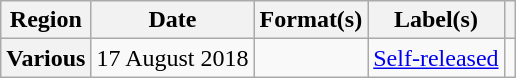<table class="wikitable plainrowheaders">
<tr>
<th scope="col">Region</th>
<th scope="col">Date</th>
<th scope="col">Format(s)</th>
<th scope="col">Label(s)</th>
<th scope="col"></th>
</tr>
<tr>
<th scope="row">Various</th>
<td>17 August 2018</td>
<td></td>
<td><a href='#'>Self-released</a></td>
<td style="text-align:center;"></td>
</tr>
</table>
